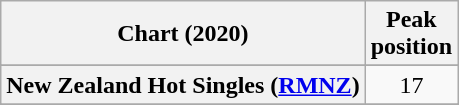<table class="wikitable sortable plainrowheaders" style="text-align:center">
<tr>
<th scope="col">Chart (2020)</th>
<th scope="col">Peak<br>position</th>
</tr>
<tr>
</tr>
<tr>
<th scope="row">New Zealand Hot Singles (<a href='#'>RMNZ</a>)</th>
<td>17</td>
</tr>
<tr>
</tr>
<tr>
</tr>
</table>
